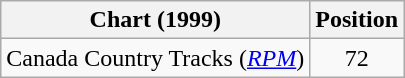<table class="wikitable sortable">
<tr>
<th scope="col">Chart (1999)</th>
<th scope="col">Position</th>
</tr>
<tr>
<td>Canada Country Tracks (<em><a href='#'>RPM</a></em>)</td>
<td align="center">72</td>
</tr>
</table>
